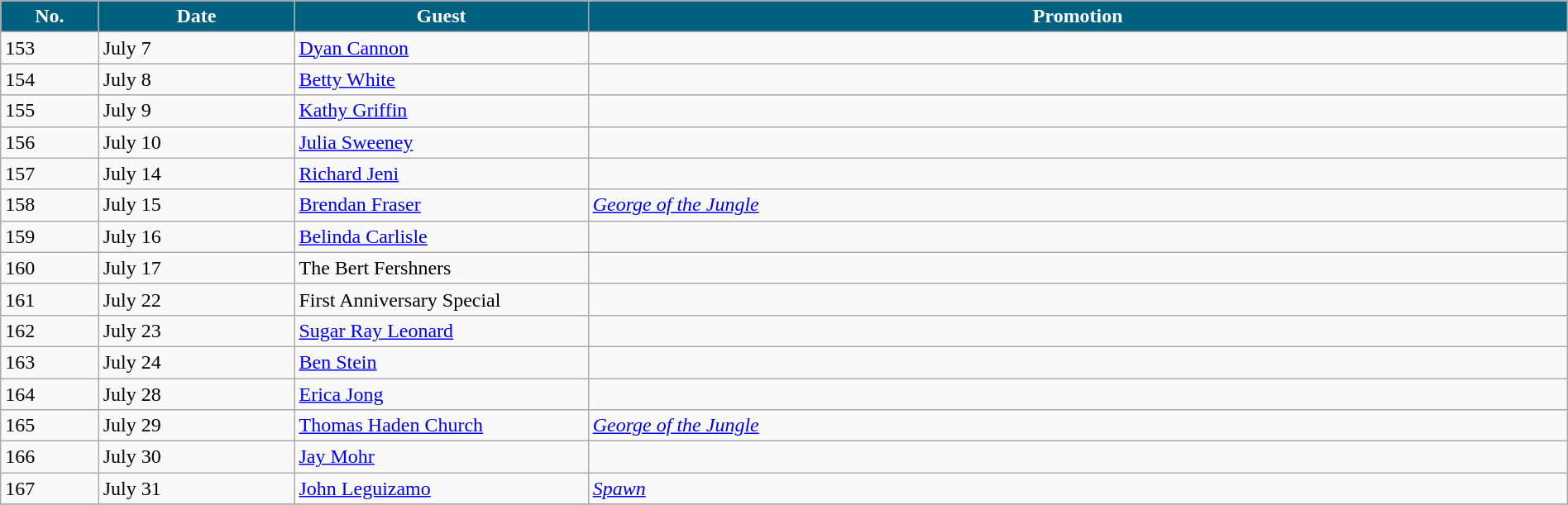<table class="wikitable" width="100%">
<tr>
<th width="5%" style="background:#006080; color:#FFFFFF"><abbr>No.</abbr></th>
<th width="10%" style="background:#006080; color:#FFFFFF">Date</th>
<th width="15%" style="background:#006080; color:#FFFFFF">Guest</th>
<th width="50%" style="background:#006080; color:#FFFFFF">Promotion</th>
</tr>
<tr>
<td>153</td>
<td>July 7</td>
<td><a href='#'>Dyan Cannon</a></td>
<td></td>
</tr>
<tr>
<td>154</td>
<td>July 8</td>
<td><a href='#'>Betty White</a></td>
<td></td>
</tr>
<tr>
<td>155</td>
<td>July 9</td>
<td><a href='#'>Kathy Griffin</a></td>
<td></td>
</tr>
<tr>
<td>156</td>
<td>July 10</td>
<td><a href='#'>Julia Sweeney</a></td>
<td></td>
</tr>
<tr>
<td>157</td>
<td>July 14</td>
<td><a href='#'>Richard Jeni</a></td>
<td></td>
</tr>
<tr>
<td>158</td>
<td>July 15</td>
<td><a href='#'>Brendan Fraser</a></td>
<td><em><a href='#'>George of the Jungle</a></em></td>
</tr>
<tr>
<td>159</td>
<td>July 16</td>
<td><a href='#'>Belinda Carlisle</a></td>
<td></td>
</tr>
<tr>
<td>160</td>
<td>July 17</td>
<td>The Bert Fershners</td>
<td></td>
</tr>
<tr>
<td>161</td>
<td>July 22</td>
<td>First Anniversary Special</td>
<td></td>
</tr>
<tr>
<td>162</td>
<td>July 23</td>
<td><a href='#'>Sugar Ray Leonard</a></td>
<td></td>
</tr>
<tr>
<td>163</td>
<td>July 24</td>
<td><a href='#'>Ben Stein</a></td>
<td></td>
</tr>
<tr>
<td>164</td>
<td>July 28</td>
<td><a href='#'>Erica Jong</a></td>
<td></td>
</tr>
<tr>
<td>165</td>
<td>July 29</td>
<td><a href='#'>Thomas Haden Church</a></td>
<td><em><a href='#'>George of the Jungle</a></em></td>
</tr>
<tr>
<td>166</td>
<td>July 30</td>
<td><a href='#'>Jay Mohr</a></td>
<td></td>
</tr>
<tr>
<td>167</td>
<td>July 31</td>
<td><a href='#'>John Leguizamo</a></td>
<td><em><a href='#'>Spawn</a></em></td>
</tr>
<tr>
</tr>
</table>
